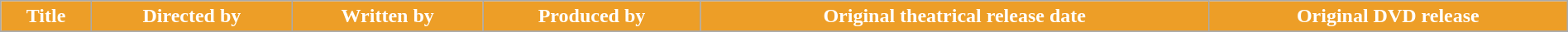<table class="wikitable plainrowheaders" style="width:100%;">
<tr style="color:white">
<th style="background: #ed9e27;">Title</th>
<th style="background: #ed9e27;">Directed by</th>
<th style="background: #ed9e27;">Written by</th>
<th style="background: #ed9e27;">Produced by</th>
<th style="background: #ed9e27;">Original theatrical release date</th>
<th style="background: #ed9e27;">Original DVD release</th>
</tr>
<tr>
</tr>
</table>
